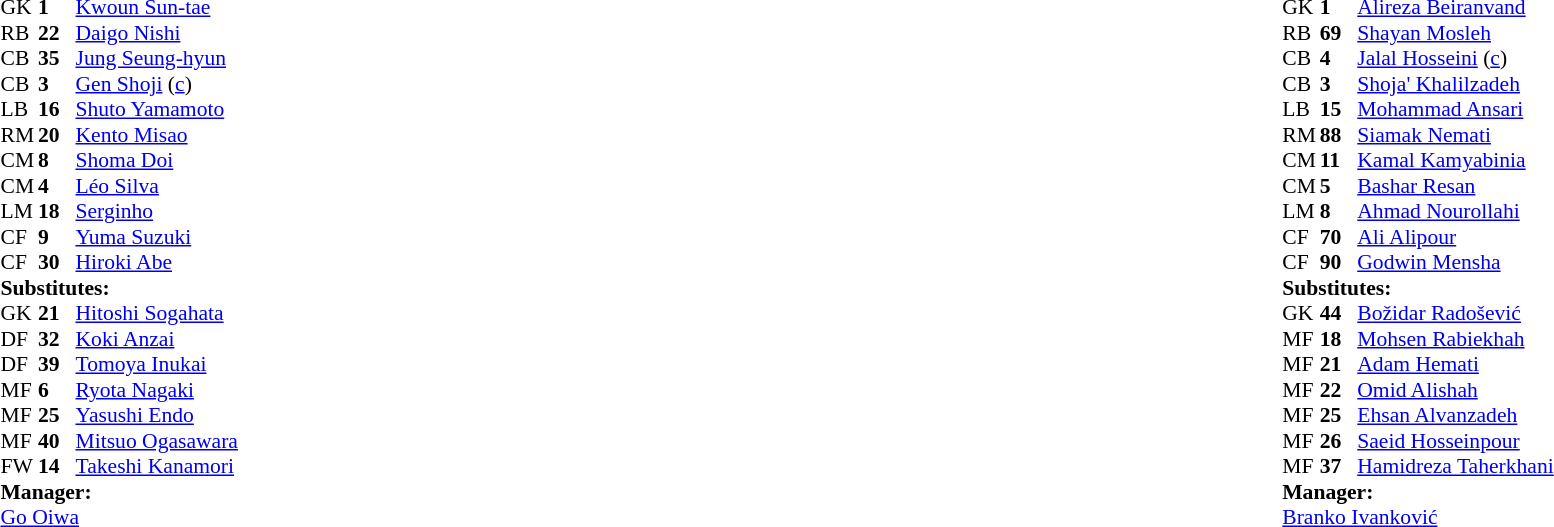<table width="100%">
<tr>
<td valign="top" width="40%"><br><table style="font-size:90%" cellspacing="0" cellpadding="0">
<tr>
<th width=25></th>
<th width=25></th>
</tr>
<tr>
<td>GK</td>
<td><strong>1</strong></td>
<td> <a href='#'>Kwoun Sun-tae</a></td>
</tr>
<tr>
<td>RB</td>
<td><strong>22</strong></td>
<td> <a href='#'>Daigo Nishi</a></td>
</tr>
<tr>
<td>CB</td>
<td><strong>35</strong></td>
<td> <a href='#'>Jung Seung-hyun</a></td>
</tr>
<tr>
<td>CB</td>
<td><strong>3</strong></td>
<td> <a href='#'>Gen Shoji</a> (<a href='#'>c</a>)</td>
</tr>
<tr>
<td>LB</td>
<td><strong>16</strong></td>
<td> <a href='#'>Shuto Yamamoto</a></td>
</tr>
<tr>
<td>RM</td>
<td><strong>20</strong></td>
<td> <a href='#'>Kento Misao</a></td>
</tr>
<tr>
<td>CM</td>
<td><strong>8</strong></td>
<td> <a href='#'>Shoma Doi</a></td>
<td></td>
<td></td>
</tr>
<tr>
<td>CM</td>
<td><strong>4</strong></td>
<td> <a href='#'>Léo Silva</a></td>
</tr>
<tr>
<td>LM</td>
<td><strong>18</strong></td>
<td> <a href='#'>Serginho</a></td>
<td></td>
<td></td>
</tr>
<tr>
<td>CF</td>
<td><strong>9</strong></td>
<td> <a href='#'>Yuma Suzuki</a></td>
</tr>
<tr>
<td>CF</td>
<td><strong>30</strong></td>
<td> <a href='#'>Hiroki Abe</a></td>
<td></td>
<td></td>
</tr>
<tr>
<td colspan=3><strong>Substitutes:</strong></td>
</tr>
<tr>
<td>GK</td>
<td><strong>21</strong></td>
<td> <a href='#'>Hitoshi Sogahata</a></td>
</tr>
<tr>
<td>DF</td>
<td><strong>32</strong></td>
<td> <a href='#'>Koki Anzai</a></td>
<td></td>
<td></td>
</tr>
<tr>
<td>DF</td>
<td><strong>39</strong></td>
<td> <a href='#'>Tomoya Inukai</a></td>
</tr>
<tr>
<td>MF</td>
<td><strong>6</strong></td>
<td> <a href='#'>Ryota Nagaki</a></td>
<td></td>
<td></td>
</tr>
<tr>
<td>MF</td>
<td><strong>25</strong></td>
<td> <a href='#'>Yasushi Endo</a></td>
</tr>
<tr>
<td>MF</td>
<td><strong>40</strong></td>
<td> <a href='#'>Mitsuo Ogasawara</a></td>
</tr>
<tr>
<td>FW</td>
<td><strong>14</strong></td>
<td> <a href='#'>Takeshi Kanamori</a></td>
<td></td>
<td></td>
</tr>
<tr>
<td colspan=3><strong>Manager:</strong></td>
</tr>
<tr>
<td colspan=3> <a href='#'>Go Oiwa</a></td>
</tr>
</table>
</td>
<td valign="top"></td>
<td valign="top" width="50%"><br><table style="font-size:90%; margin:auto" cellspacing="0" cellpadding="0">
<tr>
<th width=25></th>
<th width=25></th>
</tr>
<tr>
<td>GK</td>
<td><strong>1</strong></td>
<td> <a href='#'>Alireza Beiranvand</a></td>
</tr>
<tr>
<td>RB</td>
<td><strong>69</strong></td>
<td> <a href='#'>Shayan Mosleh</a></td>
</tr>
<tr>
<td>CB</td>
<td><strong>4</strong></td>
<td> <a href='#'>Jalal Hosseini</a> (<a href='#'>c</a>)</td>
</tr>
<tr>
<td>CB</td>
<td><strong>3</strong></td>
<td> <a href='#'>Shoja' Khalilzadeh</a></td>
<td></td>
</tr>
<tr>
<td>LB</td>
<td><strong>15</strong></td>
<td> <a href='#'>Mohammad Ansari</a></td>
</tr>
<tr>
<td>RM</td>
<td><strong>88</strong></td>
<td> <a href='#'>Siamak Nemati</a></td>
<td></td>
</tr>
<tr>
<td>CM</td>
<td><strong>11</strong></td>
<td> <a href='#'>Kamal Kamyabinia</a></td>
</tr>
<tr>
<td>CM</td>
<td><strong>5</strong></td>
<td> <a href='#'>Bashar Resan</a></td>
</tr>
<tr>
<td>LM</td>
<td><strong>8</strong></td>
<td> <a href='#'>Ahmad Nourollahi</a></td>
<td></td>
<td></td>
</tr>
<tr>
<td>CF</td>
<td><strong>70</strong></td>
<td> <a href='#'>Ali Alipour</a></td>
</tr>
<tr>
<td>CF</td>
<td><strong>90</strong></td>
<td> <a href='#'>Godwin Mensha</a></td>
</tr>
<tr>
<td colspan=3><strong>Substitutes:</strong></td>
</tr>
<tr>
<td>GK</td>
<td><strong>44</strong></td>
<td> <a href='#'>Božidar Radošević</a></td>
</tr>
<tr>
<td>MF</td>
<td><strong>18</strong></td>
<td> <a href='#'>Mohsen Rabiekhah</a></td>
</tr>
<tr>
<td>MF</td>
<td><strong>21</strong></td>
<td> <a href='#'>Adam Hemati</a></td>
</tr>
<tr>
<td>MF</td>
<td><strong>22</strong></td>
<td> <a href='#'>Omid Alishah</a></td>
<td></td>
<td></td>
</tr>
<tr>
<td>MF</td>
<td><strong>25</strong></td>
<td> <a href='#'>Ehsan Alvanzadeh</a></td>
</tr>
<tr>
<td>MF</td>
<td><strong>26</strong></td>
<td> <a href='#'>Saeid Hosseinpour</a></td>
</tr>
<tr>
<td>MF</td>
<td><strong>37</strong></td>
<td> <a href='#'>Hamidreza Taherkhani</a></td>
</tr>
<tr>
<td colspan=3><strong>Manager:</strong></td>
</tr>
<tr>
<td colspan=3> <a href='#'>Branko Ivanković</a></td>
</tr>
</table>
</td>
</tr>
</table>
